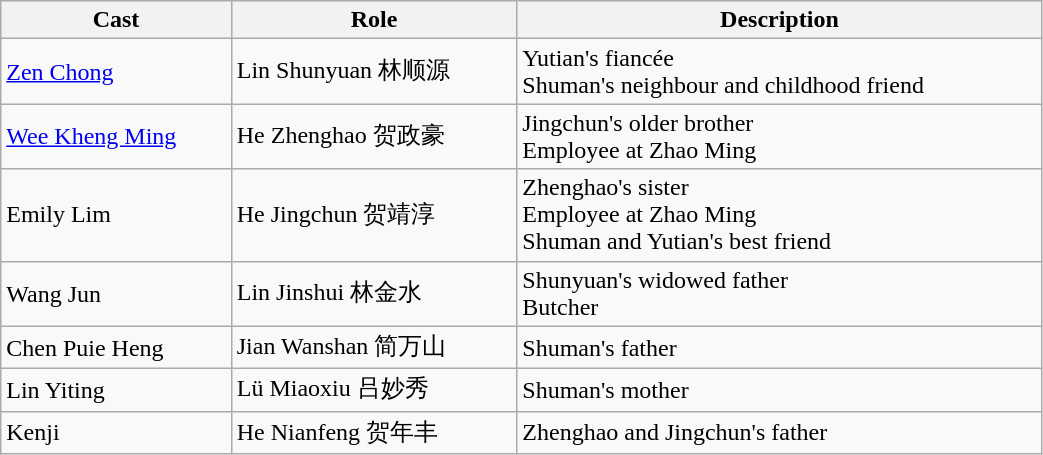<table class="wikitable" width="55%">
<tr>
<th>Cast</th>
<th>Role</th>
<th>Description</th>
</tr>
<tr>
<td><a href='#'>Zen Chong</a></td>
<td>Lin Shunyuan 林顺源</td>
<td>Yutian's fiancée<br>Shuman's neighbour and childhood friend</td>
</tr>
<tr>
<td><a href='#'>Wee Kheng Ming</a></td>
<td>He Zhenghao 贺政豪</td>
<td>Jingchun's older brother<br> Employee at Zhao Ming</td>
</tr>
<tr>
<td>Emily Lim</td>
<td>He Jingchun 贺靖淳</td>
<td>Zhenghao's sister<br>Employee at Zhao Ming<br>Shuman and Yutian's best friend</td>
</tr>
<tr>
<td>Wang Jun</td>
<td>Lin Jinshui 林金水</td>
<td>Shunyuan's widowed father<br>Butcher</td>
</tr>
<tr>
<td>Chen Puie Heng</td>
<td>Jian Wanshan 简万山</td>
<td>Shuman's father</td>
</tr>
<tr>
<td>Lin Yiting</td>
<td>Lü Miaoxiu 吕妙秀</td>
<td>Shuman's mother</td>
</tr>
<tr>
<td>Kenji</td>
<td>He Nianfeng 贺年丰</td>
<td>Zhenghao and Jingchun's father</td>
</tr>
</table>
